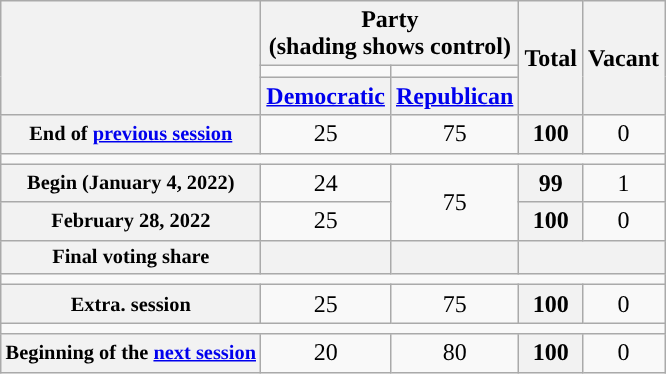<table class="wikitable" style="text-align:center">
<tr>
<th rowspan="3" scope="col"> </th>
<th colspan="2" scope="col">Party<div>(shading shows control)</div></th>
<th rowspan="3" scope="col">Total</th>
<th rowspan="3" scope="col">Vacant</th>
</tr>
<tr style="height:5px">
<td style="background-color:"></td>
<td style="background-color:"></td>
</tr>
<tr>
<th scope="col"><a href='#'>Democratic</a></th>
<th scope="col"><a href='#'>Republican</a></th>
</tr>
<tr>
<th scope="row" style="font-size:85%">End of <a href='#'>previous session</a></th>
<td>25</td>
<td>75</td>
<th>100</th>
<td>0</td>
</tr>
<tr>
<td colspan="5"></td>
</tr>
<tr>
<th scope="row" style="font-size:85%">Begin (January 4, 2022)</th>
<td>24</td>
<td rowspan="2" >75</td>
<th>99</th>
<td>1</td>
</tr>
<tr>
<th scope="row" style="font-size:85%">February 28, 2022</th>
<td>25</td>
<th>100</th>
<td>0</td>
</tr>
<tr>
<th scope="row" style="font-size:85%">Final voting share</th>
<th></th>
<th></th>
<th colspan="2"></th>
</tr>
<tr>
<td colspan="5"></td>
</tr>
<tr>
<th scope="row" style="font-size:85%">Extra. session</th>
<td>25</td>
<td>75</td>
<th>100</th>
<td>0</td>
</tr>
<tr>
<td colspan="5"></td>
</tr>
<tr>
<th scope="row" style="font-size:85%">Beginning of the <a href='#'>next session</a></th>
<td>20</td>
<td>80</td>
<th>100</th>
<td>0</td>
</tr>
</table>
